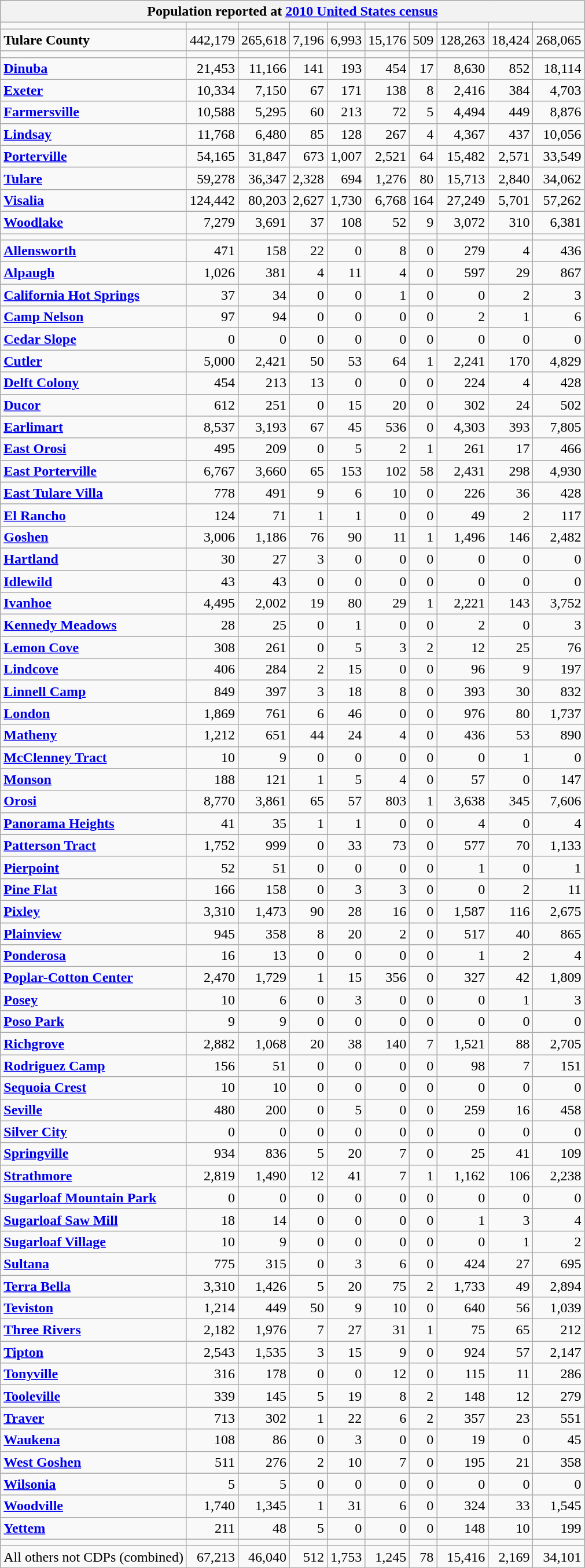<table class="wikitable collapsible collapsed">
<tr>
<th colspan=10>Population reported at <a href='#'>2010 United States census</a></th>
</tr>
<tr>
<td></td>
<td></td>
<td></td>
<td></td>
<td></td>
<td></td>
<td></td>
<td></td>
<td></td>
<td></td>
</tr>
<tr>
<td><strong> Tulare County</strong></td>
<td align="right">442,179</td>
<td align="right">265,618</td>
<td align="right">7,196</td>
<td align="right">6,993</td>
<td align="right">15,176</td>
<td align="right">509</td>
<td align="right">128,263</td>
<td align="right">18,424</td>
<td align="right">268,065</td>
</tr>
<tr>
<td></td>
<td></td>
<td></td>
<td></td>
<td></td>
<td></td>
<td></td>
<td></td>
<td></td>
<td></td>
</tr>
<tr>
<td><strong><a href='#'>Dinuba</a></strong></td>
<td align="right">21,453</td>
<td align="right">11,166</td>
<td align="right">141</td>
<td align="right">193</td>
<td align="right">454</td>
<td align="right">17</td>
<td align="right">8,630</td>
<td align="right">852</td>
<td align="right">18,114</td>
</tr>
<tr>
<td><strong><a href='#'>Exeter</a></strong></td>
<td align="right">10,334</td>
<td align="right">7,150</td>
<td align="right">67</td>
<td align="right">171</td>
<td align="right">138</td>
<td align="right">8</td>
<td align="right">2,416</td>
<td align="right">384</td>
<td align="right">4,703</td>
</tr>
<tr>
<td><strong><a href='#'>Farmersville</a></strong></td>
<td align="right">10,588</td>
<td align="right">5,295</td>
<td align="right">60</td>
<td align="right">213</td>
<td align="right">72</td>
<td align="right">5</td>
<td align="right">4,494</td>
<td align="right">449</td>
<td align="right">8,876</td>
</tr>
<tr>
<td><strong><a href='#'>Lindsay</a></strong></td>
<td align="right">11,768</td>
<td align="right">6,480</td>
<td align="right">85</td>
<td align="right">128</td>
<td align="right">267</td>
<td align="right">4</td>
<td align="right">4,367</td>
<td align="right">437</td>
<td align="right">10,056</td>
</tr>
<tr>
<td><strong><a href='#'>Porterville</a></strong></td>
<td align="right">54,165</td>
<td align="right">31,847</td>
<td align="right">673</td>
<td align="right">1,007</td>
<td align="right">2,521</td>
<td align="right">64</td>
<td align="right">15,482</td>
<td align="right">2,571</td>
<td align="right">33,549</td>
</tr>
<tr>
<td><strong><a href='#'>Tulare</a></strong></td>
<td align="right">59,278</td>
<td align="right">36,347</td>
<td align="right">2,328</td>
<td align="right">694</td>
<td align="right">1,276</td>
<td align="right">80</td>
<td align="right">15,713</td>
<td align="right">2,840</td>
<td align="right">34,062</td>
</tr>
<tr>
<td><strong><a href='#'>Visalia</a></strong></td>
<td align="right">124,442</td>
<td align="right">80,203</td>
<td align="right">2,627</td>
<td align="right">1,730</td>
<td align="right">6,768</td>
<td align="right">164</td>
<td align="right">27,249</td>
<td align="right">5,701</td>
<td align="right">57,262</td>
</tr>
<tr>
<td><strong><a href='#'>Woodlake</a></strong></td>
<td align="right">7,279</td>
<td align="right">3,691</td>
<td align="right">37</td>
<td align="right">108</td>
<td align="right">52</td>
<td align="right">9</td>
<td align="right">3,072</td>
<td align="right">310</td>
<td align="right">6,381</td>
</tr>
<tr>
<td></td>
<td></td>
<td></td>
<td></td>
<td></td>
<td></td>
<td></td>
<td></td>
<td></td>
<td></td>
</tr>
<tr>
<td><strong><a href='#'>Allensworth</a></strong></td>
<td align="right">471</td>
<td align="right">158</td>
<td align="right">22</td>
<td align="right">0</td>
<td align="right">8</td>
<td align="right">0</td>
<td align="right">279</td>
<td align="right">4</td>
<td align="right">436</td>
</tr>
<tr>
<td><strong><a href='#'>Alpaugh</a></strong></td>
<td align="right">1,026</td>
<td align="right">381</td>
<td align="right">4</td>
<td align="right">11</td>
<td align="right">4</td>
<td align="right">0</td>
<td align="right">597</td>
<td align="right">29</td>
<td align="right">867</td>
</tr>
<tr>
<td><strong><a href='#'>California Hot Springs</a></strong></td>
<td align="right">37</td>
<td align="right">34</td>
<td align="right">0</td>
<td align="right">0</td>
<td align="right">1</td>
<td align="right">0</td>
<td align="right">0</td>
<td align="right">2</td>
<td align="right">3</td>
</tr>
<tr>
<td><strong><a href='#'>Camp Nelson</a></strong></td>
<td align="right">97</td>
<td align="right">94</td>
<td align="right">0</td>
<td align="right">0</td>
<td align="right">0</td>
<td align="right">0</td>
<td align="right">2</td>
<td align="right">1</td>
<td align="right">6</td>
</tr>
<tr>
<td><strong><a href='#'>Cedar Slope</a></strong></td>
<td align="right">0</td>
<td align="right">0</td>
<td align="right">0</td>
<td align="right">0</td>
<td align="right">0</td>
<td align="right">0</td>
<td align="right">0</td>
<td align="right">0</td>
<td align="right">0</td>
</tr>
<tr>
<td><strong><a href='#'>Cutler</a></strong></td>
<td align="right">5,000</td>
<td align="right">2,421</td>
<td align="right">50</td>
<td align="right">53</td>
<td align="right">64</td>
<td align="right">1</td>
<td align="right">2,241</td>
<td align="right">170</td>
<td align="right">4,829</td>
</tr>
<tr>
<td><strong><a href='#'>Delft Colony</a></strong></td>
<td align="right">454</td>
<td align="right">213</td>
<td align="right">13</td>
<td align="right">0</td>
<td align="right">0</td>
<td align="right">0</td>
<td align="right">224</td>
<td align="right">4</td>
<td align="right">428</td>
</tr>
<tr>
<td><strong><a href='#'>Ducor</a></strong></td>
<td align="right">612</td>
<td align="right">251</td>
<td align="right">0</td>
<td align="right">15</td>
<td align="right">20</td>
<td align="right">0</td>
<td align="right">302</td>
<td align="right">24</td>
<td align="right">502</td>
</tr>
<tr>
<td><strong><a href='#'>Earlimart</a></strong></td>
<td align="right">8,537</td>
<td align="right">3,193</td>
<td align="right">67</td>
<td align="right">45</td>
<td align="right">536</td>
<td align="right">0</td>
<td align="right">4,303</td>
<td align="right">393</td>
<td align="right">7,805</td>
</tr>
<tr>
<td><strong><a href='#'>East Orosi</a></strong></td>
<td align="right">495</td>
<td align="right">209</td>
<td align="right">0</td>
<td align="right">5</td>
<td align="right">2</td>
<td align="right">1</td>
<td align="right">261</td>
<td align="right">17</td>
<td align="right">466</td>
</tr>
<tr>
<td><strong><a href='#'>East Porterville</a></strong></td>
<td align="right">6,767</td>
<td align="right">3,660</td>
<td align="right">65</td>
<td align="right">153</td>
<td align="right">102</td>
<td align="right">58</td>
<td align="right">2,431</td>
<td align="right">298</td>
<td align="right">4,930</td>
</tr>
<tr>
<td><strong><a href='#'>East Tulare Villa</a></strong></td>
<td align="right">778</td>
<td align="right">491</td>
<td align="right">9</td>
<td align="right">6</td>
<td align="right">10</td>
<td align="right">0</td>
<td align="right">226</td>
<td align="right">36</td>
<td align="right">428</td>
</tr>
<tr>
<td><strong><a href='#'>El Rancho</a></strong></td>
<td align="right">124</td>
<td align="right">71</td>
<td align="right">1</td>
<td align="right">1</td>
<td align="right">0</td>
<td align="right">0</td>
<td align="right">49</td>
<td align="right">2</td>
<td align="right">117</td>
</tr>
<tr>
<td><strong><a href='#'>Goshen</a></strong></td>
<td align="right">3,006</td>
<td align="right">1,186</td>
<td align="right">76</td>
<td align="right">90</td>
<td align="right">11</td>
<td align="right">1</td>
<td align="right">1,496</td>
<td align="right">146</td>
<td align="right">2,482</td>
</tr>
<tr>
<td><strong><a href='#'>Hartland</a></strong></td>
<td align="right">30</td>
<td align="right">27</td>
<td align="right">3</td>
<td align="right">0</td>
<td align="right">0</td>
<td align="right">0</td>
<td align="right">0</td>
<td align="right">0</td>
<td align="right">0</td>
</tr>
<tr>
<td><strong><a href='#'>Idlewild</a></strong></td>
<td align="right">43</td>
<td align="right">43</td>
<td align="right">0</td>
<td align="right">0</td>
<td align="right">0</td>
<td align="right">0</td>
<td align="right">0</td>
<td align="right">0</td>
<td align="right">0</td>
</tr>
<tr>
<td><strong><a href='#'>Ivanhoe</a></strong></td>
<td align="right">4,495</td>
<td align="right">2,002</td>
<td align="right">19</td>
<td align="right">80</td>
<td align="right">29</td>
<td align="right">1</td>
<td align="right">2,221</td>
<td align="right">143</td>
<td align="right">3,752</td>
</tr>
<tr>
<td><strong><a href='#'>Kennedy Meadows</a></strong></td>
<td align="right">28</td>
<td align="right">25</td>
<td align="right">0</td>
<td align="right">1</td>
<td align="right">0</td>
<td align="right">0</td>
<td align="right">2</td>
<td align="right">0</td>
<td align="right">3</td>
</tr>
<tr>
<td><strong><a href='#'>Lemon Cove</a></strong></td>
<td align="right">308</td>
<td align="right">261</td>
<td align="right">0</td>
<td align="right">5</td>
<td align="right">3</td>
<td align="right">2</td>
<td align="right">12</td>
<td align="right">25</td>
<td align="right">76</td>
</tr>
<tr>
<td><strong><a href='#'>Lindcove</a></strong></td>
<td align="right">406</td>
<td align="right">284</td>
<td align="right">2</td>
<td align="right">15</td>
<td align="right">0</td>
<td align="right">0</td>
<td align="right">96</td>
<td align="right">9</td>
<td align="right">197</td>
</tr>
<tr>
<td><strong><a href='#'>Linnell Camp</a></strong></td>
<td align="right">849</td>
<td align="right">397</td>
<td align="right">3</td>
<td align="right">18</td>
<td align="right">8</td>
<td align="right">0</td>
<td align="right">393</td>
<td align="right">30</td>
<td align="right">832</td>
</tr>
<tr>
<td><strong><a href='#'>London</a></strong></td>
<td align="right">1,869</td>
<td align="right">761</td>
<td align="right">6</td>
<td align="right">46</td>
<td align="right">0</td>
<td align="right">0</td>
<td align="right">976</td>
<td align="right">80</td>
<td align="right">1,737</td>
</tr>
<tr>
<td><strong><a href='#'>Matheny</a></strong></td>
<td align="right">1,212</td>
<td align="right">651</td>
<td align="right">44</td>
<td align="right">24</td>
<td align="right">4</td>
<td align="right">0</td>
<td align="right">436</td>
<td align="right">53</td>
<td align="right">890</td>
</tr>
<tr>
<td><strong><a href='#'>McClenney Tract</a></strong></td>
<td align="right">10</td>
<td align="right">9</td>
<td align="right">0</td>
<td align="right">0</td>
<td align="right">0</td>
<td align="right">0</td>
<td align="right">0</td>
<td align="right">1</td>
<td align="right">0</td>
</tr>
<tr>
<td><strong><a href='#'>Monson</a></strong></td>
<td align="right">188</td>
<td align="right">121</td>
<td align="right">1</td>
<td align="right">5</td>
<td align="right">4</td>
<td align="right">0</td>
<td align="right">57</td>
<td align="right">0</td>
<td align="right">147</td>
</tr>
<tr>
<td><strong><a href='#'>Orosi</a></strong></td>
<td align="right">8,770</td>
<td align="right">3,861</td>
<td align="right">65</td>
<td align="right">57</td>
<td align="right">803</td>
<td align="right">1</td>
<td align="right">3,638</td>
<td align="right">345</td>
<td align="right">7,606</td>
</tr>
<tr>
<td><strong><a href='#'>Panorama Heights</a></strong></td>
<td align="right">41</td>
<td align="right">35</td>
<td align="right">1</td>
<td align="right">1</td>
<td align="right">0</td>
<td align="right">0</td>
<td align="right">4</td>
<td align="right">0</td>
<td align="right">4</td>
</tr>
<tr>
<td><strong><a href='#'>Patterson Tract</a></strong></td>
<td align="right">1,752</td>
<td align="right">999</td>
<td align="right">0</td>
<td align="right">33</td>
<td align="right">73</td>
<td align="right">0</td>
<td align="right">577</td>
<td align="right">70</td>
<td align="right">1,133</td>
</tr>
<tr>
<td><strong><a href='#'>Pierpoint</a></strong></td>
<td align="right">52</td>
<td align="right">51</td>
<td align="right">0</td>
<td align="right">0</td>
<td align="right">0</td>
<td align="right">0</td>
<td align="right">1</td>
<td align="right">0</td>
<td align="right">1</td>
</tr>
<tr>
<td><strong><a href='#'>Pine Flat</a></strong></td>
<td align="right">166</td>
<td align="right">158</td>
<td align="right">0</td>
<td align="right">3</td>
<td align="right">3</td>
<td align="right">0</td>
<td align="right">0</td>
<td align="right">2</td>
<td align="right">11</td>
</tr>
<tr>
<td><strong><a href='#'>Pixley</a></strong></td>
<td align="right">3,310</td>
<td align="right">1,473</td>
<td align="right">90</td>
<td align="right">28</td>
<td align="right">16</td>
<td align="right">0</td>
<td align="right">1,587</td>
<td align="right">116</td>
<td align="right">2,675</td>
</tr>
<tr>
<td><strong><a href='#'>Plainview</a></strong></td>
<td align="right">945</td>
<td align="right">358</td>
<td align="right">8</td>
<td align="right">20</td>
<td align="right">2</td>
<td align="right">0</td>
<td align="right">517</td>
<td align="right">40</td>
<td align="right">865</td>
</tr>
<tr>
<td><strong><a href='#'>Ponderosa</a></strong></td>
<td align="right">16</td>
<td align="right">13</td>
<td align="right">0</td>
<td align="right">0</td>
<td align="right">0</td>
<td align="right">0</td>
<td align="right">1</td>
<td align="right">2</td>
<td align="right">4</td>
</tr>
<tr>
<td><strong><a href='#'>Poplar-Cotton Center</a></strong></td>
<td align="right">2,470</td>
<td align="right">1,729</td>
<td align="right">1</td>
<td align="right">15</td>
<td align="right">356</td>
<td align="right">0</td>
<td align="right">327</td>
<td align="right">42</td>
<td align="right">1,809</td>
</tr>
<tr>
<td><strong><a href='#'>Posey</a></strong></td>
<td align="right">10</td>
<td align="right">6</td>
<td align="right">0</td>
<td align="right">3</td>
<td align="right">0</td>
<td align="right">0</td>
<td align="right">0</td>
<td align="right">1</td>
<td align="right">3</td>
</tr>
<tr>
<td><strong><a href='#'>Poso Park</a></strong></td>
<td align="right">9</td>
<td align="right">9</td>
<td align="right">0</td>
<td align="right">0</td>
<td align="right">0</td>
<td align="right">0</td>
<td align="right">0</td>
<td align="right">0</td>
<td align="right">0</td>
</tr>
<tr>
<td><strong><a href='#'>Richgrove</a></strong></td>
<td align="right">2,882</td>
<td align="right">1,068</td>
<td align="right">20</td>
<td align="right">38</td>
<td align="right">140</td>
<td align="right">7</td>
<td align="right">1,521</td>
<td align="right">88</td>
<td align="right">2,705</td>
</tr>
<tr>
<td><strong><a href='#'>Rodriguez Camp</a></strong></td>
<td align="right">156</td>
<td align="right">51</td>
<td align="right">0</td>
<td align="right">0</td>
<td align="right">0</td>
<td align="right">0</td>
<td align="right">98</td>
<td align="right">7</td>
<td align="right">151</td>
</tr>
<tr>
<td><strong><a href='#'>Sequoia Crest</a></strong></td>
<td align="right">10</td>
<td align="right">10</td>
<td align="right">0</td>
<td align="right">0</td>
<td align="right">0</td>
<td align="right">0</td>
<td align="right">0</td>
<td align="right">0</td>
<td align="right">0</td>
</tr>
<tr>
<td><strong><a href='#'>Seville</a></strong></td>
<td align="right">480</td>
<td align="right">200</td>
<td align="right">0</td>
<td align="right">5</td>
<td align="right">0</td>
<td align="right">0</td>
<td align="right">259</td>
<td align="right">16</td>
<td align="right">458</td>
</tr>
<tr>
<td><strong><a href='#'>Silver City</a></strong></td>
<td align="right">0</td>
<td align="right">0</td>
<td align="right">0</td>
<td align="right">0</td>
<td align="right">0</td>
<td align="right">0</td>
<td align="right">0</td>
<td align="right">0</td>
<td align="right">0</td>
</tr>
<tr>
<td><strong><a href='#'>Springville</a></strong></td>
<td align="right">934</td>
<td align="right">836</td>
<td align="right">5</td>
<td align="right">20</td>
<td align="right">7</td>
<td align="right">0</td>
<td align="right">25</td>
<td align="right">41</td>
<td align="right">109</td>
</tr>
<tr>
<td><strong><a href='#'>Strathmore</a></strong></td>
<td align="right">2,819</td>
<td align="right">1,490</td>
<td align="right">12</td>
<td align="right">41</td>
<td align="right">7</td>
<td align="right">1</td>
<td align="right">1,162</td>
<td align="right">106</td>
<td align="right">2,238</td>
</tr>
<tr>
<td><strong><a href='#'>Sugarloaf Mountain Park</a></strong></td>
<td align="right">0</td>
<td align="right">0</td>
<td align="right">0</td>
<td align="right">0</td>
<td align="right">0</td>
<td align="right">0</td>
<td align="right">0</td>
<td align="right">0</td>
<td align="right">0</td>
</tr>
<tr>
<td><strong><a href='#'>Sugarloaf Saw Mill</a></strong></td>
<td align="right">18</td>
<td align="right">14</td>
<td align="right">0</td>
<td align="right">0</td>
<td align="right">0</td>
<td align="right">0</td>
<td align="right">1</td>
<td align="right">3</td>
<td align="right">4</td>
</tr>
<tr>
<td><strong><a href='#'>Sugarloaf Village</a></strong></td>
<td align="right">10</td>
<td align="right">9</td>
<td align="right">0</td>
<td align="right">0</td>
<td align="right">0</td>
<td align="right">0</td>
<td align="right">0</td>
<td align="right">1</td>
<td align="right">2</td>
</tr>
<tr>
<td><strong><a href='#'>Sultana</a></strong></td>
<td align="right">775</td>
<td align="right">315</td>
<td align="right">0</td>
<td align="right">3</td>
<td align="right">6</td>
<td align="right">0</td>
<td align="right">424</td>
<td align="right">27</td>
<td align="right">695</td>
</tr>
<tr>
<td><strong><a href='#'>Terra Bella</a></strong></td>
<td align="right">3,310</td>
<td align="right">1,426</td>
<td align="right">5</td>
<td align="right">20</td>
<td align="right">75</td>
<td align="right">2</td>
<td align="right">1,733</td>
<td align="right">49</td>
<td align="right">2,894</td>
</tr>
<tr>
<td><strong><a href='#'>Teviston</a></strong></td>
<td align="right">1,214</td>
<td align="right">449</td>
<td align="right">50</td>
<td align="right">9</td>
<td align="right">10</td>
<td align="right">0</td>
<td align="right">640</td>
<td align="right">56</td>
<td align="right">1,039</td>
</tr>
<tr>
<td><strong><a href='#'>Three Rivers</a></strong></td>
<td align="right">2,182</td>
<td align="right">1,976</td>
<td align="right">7</td>
<td align="right">27</td>
<td align="right">31</td>
<td align="right">1</td>
<td align="right">75</td>
<td align="right">65</td>
<td align="right">212</td>
</tr>
<tr>
<td><strong><a href='#'>Tipton</a></strong></td>
<td align="right">2,543</td>
<td align="right">1,535</td>
<td align="right">3</td>
<td align="right">15</td>
<td align="right">9</td>
<td align="right">0</td>
<td align="right">924</td>
<td align="right">57</td>
<td align="right">2,147</td>
</tr>
<tr>
<td><strong><a href='#'>Tonyville</a></strong></td>
<td align="right">316</td>
<td align="right">178</td>
<td align="right">0</td>
<td align="right">0</td>
<td align="right">12</td>
<td align="right">0</td>
<td align="right">115</td>
<td align="right">11</td>
<td align="right">286</td>
</tr>
<tr>
<td><strong><a href='#'>Tooleville</a></strong></td>
<td align="right">339</td>
<td align="right">145</td>
<td align="right">5</td>
<td align="right">19</td>
<td align="right">8</td>
<td align="right">2</td>
<td align="right">148</td>
<td align="right">12</td>
<td align="right">279</td>
</tr>
<tr>
<td><strong><a href='#'>Traver</a></strong></td>
<td align="right">713</td>
<td align="right">302</td>
<td align="right">1</td>
<td align="right">22</td>
<td align="right">6</td>
<td align="right">2</td>
<td align="right">357</td>
<td align="right">23</td>
<td align="right">551</td>
</tr>
<tr>
<td><strong><a href='#'>Waukena</a></strong></td>
<td align="right">108</td>
<td align="right">86</td>
<td align="right">0</td>
<td align="right">3</td>
<td align="right">0</td>
<td align="right">0</td>
<td align="right">19</td>
<td align="right">0</td>
<td align="right">45</td>
</tr>
<tr>
<td><strong><a href='#'>West Goshen</a></strong></td>
<td align="right">511</td>
<td align="right">276</td>
<td align="right">2</td>
<td align="right">10</td>
<td align="right">7</td>
<td align="right">0</td>
<td align="right">195</td>
<td align="right">21</td>
<td align="right">358</td>
</tr>
<tr>
<td><strong><a href='#'>Wilsonia</a></strong></td>
<td align="right">5</td>
<td align="right">5</td>
<td align="right">0</td>
<td align="right">0</td>
<td align="right">0</td>
<td align="right">0</td>
<td align="right">0</td>
<td align="right">0</td>
<td align="right">0</td>
</tr>
<tr>
<td><strong><a href='#'>Woodville</a></strong></td>
<td align="right">1,740</td>
<td align="right">1,345</td>
<td align="right">1</td>
<td align="right">31</td>
<td align="right">6</td>
<td align="right">0</td>
<td align="right">324</td>
<td align="right">33</td>
<td align="right">1,545</td>
</tr>
<tr>
<td><strong><a href='#'>Yettem</a></strong></td>
<td align="right">211</td>
<td align="right">48</td>
<td align="right">5</td>
<td align="right">0</td>
<td align="right">0</td>
<td align="right">0</td>
<td align="right">148</td>
<td align="right">10</td>
<td align="right">199</td>
</tr>
<tr>
<td></td>
<td></td>
<td></td>
<td></td>
<td></td>
<td></td>
<td></td>
<td></td>
<td></td>
<td></td>
</tr>
<tr>
<td>All others not CDPs (combined)</td>
<td align="right">67,213</td>
<td align="right">46,040</td>
<td align="right">512</td>
<td align="right">1,753</td>
<td align="right">1,245</td>
<td align="right">78</td>
<td align="right">15,416</td>
<td align="right">2,169</td>
<td align="right">34,101</td>
</tr>
</table>
